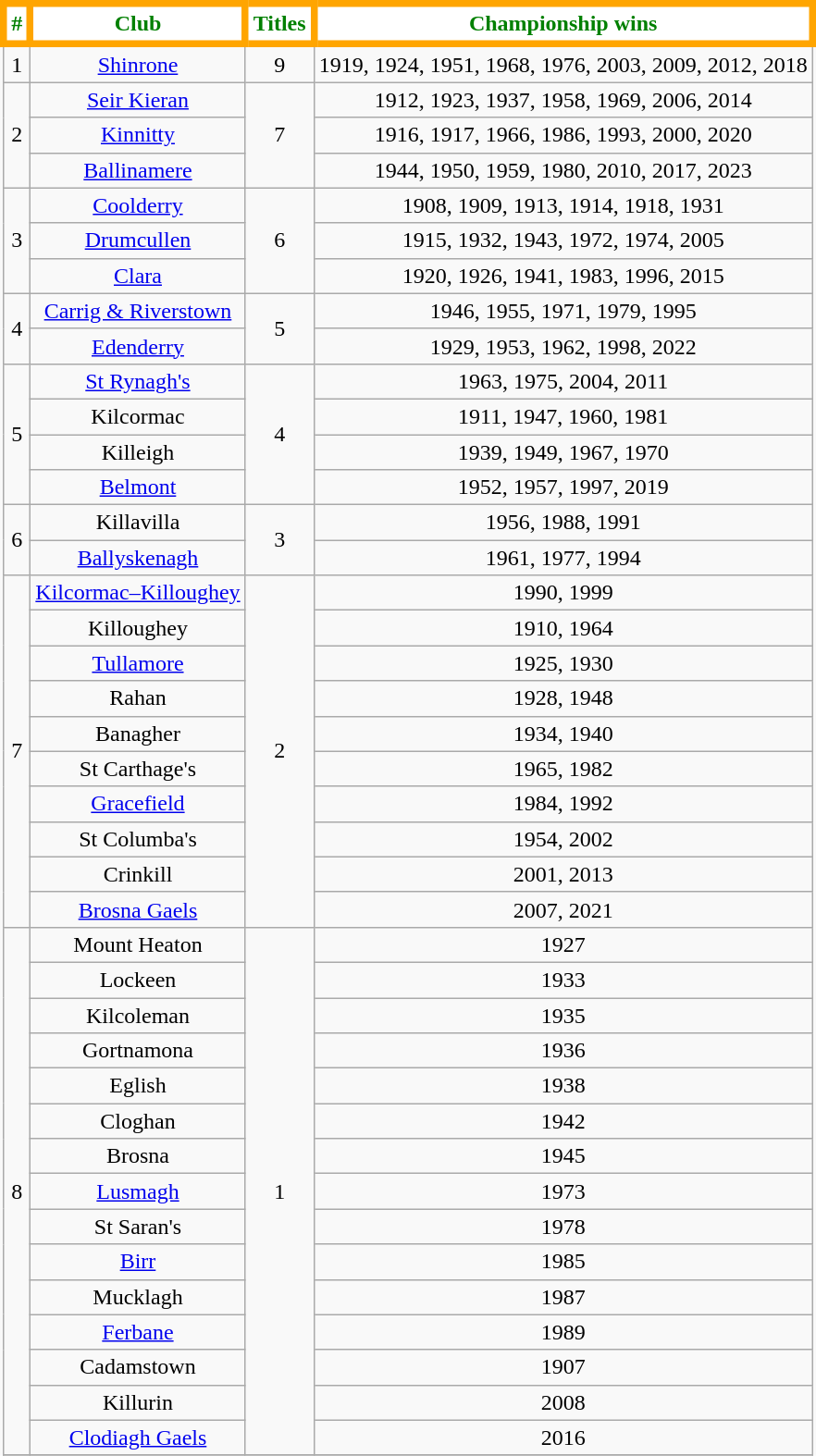<table class="wikitable sortable" style="text-align:center">
<tr>
<th style="background:white;color:green;border:5px solid orange">#</th>
<th style="background:white;color:green;border:5px solid orange">Club</th>
<th style="background:white;color:green;border:5px solid orange">Titles</th>
<th style="background:white;color:green;border:5px solid orange">Championship wins</th>
</tr>
<tr>
<td>1</td>
<td><a href='#'>Shinrone</a></td>
<td>9</td>
<td>1919, 1924, 1951, 1968, 1976, 2003, 2009, 2012, 2018</td>
</tr>
<tr>
<td rowspan=3>2</td>
<td><a href='#'>Seir Kieran</a></td>
<td rowspan=3>7</td>
<td>1912, 1923, 1937, 1958, 1969, 2006, 2014</td>
</tr>
<tr>
<td><a href='#'>Kinnitty</a></td>
<td>1916, 1917, 1966, 1986, 1993, 2000, 2020</td>
</tr>
<tr>
<td><a href='#'>Ballinamere</a></td>
<td>1944, 1950, 1959, 1980, 2010, 2017, 2023</td>
</tr>
<tr>
<td rowspan=3>3</td>
<td><a href='#'>Coolderry</a></td>
<td rowspan=3>6</td>
<td>1908, 1909, 1913, 1914, 1918, 1931</td>
</tr>
<tr>
<td><a href='#'>Drumcullen</a></td>
<td>1915, 1932, 1943, 1972, 1974, 2005</td>
</tr>
<tr>
<td><a href='#'>Clara</a></td>
<td>1920, 1926, 1941, 1983, 1996, 2015</td>
</tr>
<tr>
<td rowspan=2>4</td>
<td><a href='#'>Carrig & Riverstown</a></td>
<td rowspan=2>5</td>
<td>1946, 1955, 1971, 1979, 1995</td>
</tr>
<tr>
<td><a href='#'>Edenderry</a></td>
<td>1929, 1953, 1962, 1998, 2022</td>
</tr>
<tr>
<td rowspan=4>5</td>
<td><a href='#'>St Rynagh's</a></td>
<td rowspan=4>4</td>
<td>1963, 1975, 2004, 2011</td>
</tr>
<tr>
<td>Kilcormac</td>
<td>1911, 1947, 1960, 1981</td>
</tr>
<tr>
<td>Killeigh</td>
<td>1939, 1949, 1967, 1970</td>
</tr>
<tr>
<td><a href='#'>Belmont</a></td>
<td>1952, 1957, 1997, 2019</td>
</tr>
<tr>
<td rowspan=2>6</td>
<td>Killavilla</td>
<td rowspan=2>3</td>
<td>1956, 1988, 1991</td>
</tr>
<tr>
<td><a href='#'>Ballyskenagh</a></td>
<td>1961, 1977, 1994</td>
</tr>
<tr>
<td rowspan=10>7</td>
<td><a href='#'>Kilcormac–Killoughey</a></td>
<td rowspan=10>2</td>
<td>1990, 1999</td>
</tr>
<tr>
<td>Killoughey</td>
<td>1910, 1964</td>
</tr>
<tr>
<td><a href='#'>Tullamore</a></td>
<td>1925, 1930</td>
</tr>
<tr>
<td>Rahan</td>
<td>1928, 1948</td>
</tr>
<tr>
<td>Banagher</td>
<td>1934, 1940</td>
</tr>
<tr>
<td>St Carthage's</td>
<td>1965, 1982</td>
</tr>
<tr>
<td><a href='#'>Gracefield</a></td>
<td>1984, 1992</td>
</tr>
<tr>
<td>St Columba's</td>
<td>1954, 2002</td>
</tr>
<tr>
<td>Crinkill</td>
<td>2001, 2013</td>
</tr>
<tr>
<td><a href='#'>Brosna Gaels</a></td>
<td>2007, 2021</td>
</tr>
<tr>
<td rowspan=15>8</td>
<td>Mount Heaton</td>
<td rowspan=15>1</td>
<td>1927</td>
</tr>
<tr>
<td>Lockeen</td>
<td>1933</td>
</tr>
<tr>
<td>Kilcoleman</td>
<td>1935</td>
</tr>
<tr>
<td>Gortnamona</td>
<td>1936</td>
</tr>
<tr>
<td>Eglish</td>
<td>1938</td>
</tr>
<tr>
<td>Cloghan</td>
<td>1942</td>
</tr>
<tr>
<td>Brosna</td>
<td>1945</td>
</tr>
<tr>
<td><a href='#'>Lusmagh</a></td>
<td>1973</td>
</tr>
<tr>
<td>St Saran's</td>
<td>1978</td>
</tr>
<tr>
<td><a href='#'>Birr</a></td>
<td>1985</td>
</tr>
<tr>
<td>Mucklagh</td>
<td>1987</td>
</tr>
<tr>
<td><a href='#'>Ferbane</a></td>
<td>1989</td>
</tr>
<tr>
<td>Cadamstown</td>
<td>1907</td>
</tr>
<tr>
<td>Killurin</td>
<td>2008</td>
</tr>
<tr>
<td><a href='#'>Clodiagh Gaels</a></td>
<td>2016</td>
</tr>
<tr>
</tr>
</table>
